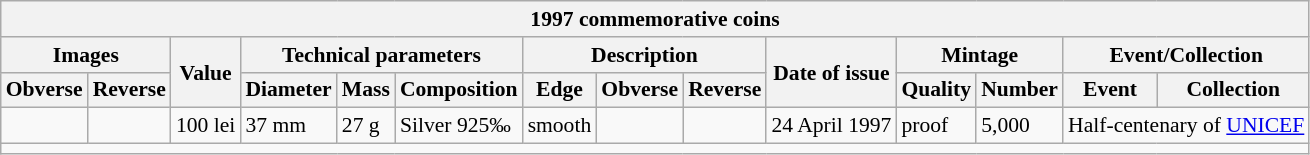<table class="wikitable" style="font-size: 90%">
<tr>
<th colspan="14">1997 commemorative coins</th>
</tr>
<tr>
<th colspan=2>Images</th>
<th rowspan=2>Value</th>
<th colspan=3>Technical parameters</th>
<th colspan=3>Description</th>
<th rowspan=2>Date of issue</th>
<th colspan=2>Mintage</th>
<th colspan=2>Event/Collection</th>
</tr>
<tr>
<th>Obverse</th>
<th>Reverse</th>
<th>Diameter</th>
<th>Mass</th>
<th>Composition</th>
<th>Edge</th>
<th>Obverse</th>
<th>Reverse</th>
<th>Quality</th>
<th>Number</th>
<th>Event</th>
<th>Collection</th>
</tr>
<tr>
<td></td>
<td></td>
<td>100 lei</td>
<td>37 mm</td>
<td>27 g</td>
<td>Silver 925‰</td>
<td>smooth</td>
<td></td>
<td></td>
<td>24 April 1997</td>
<td>proof</td>
<td>5,000</td>
<td colspan=2>Half-centenary of <a href='#'>UNICEF</a></td>
</tr>
<tr>
<td colspan="14"></td>
</tr>
</table>
